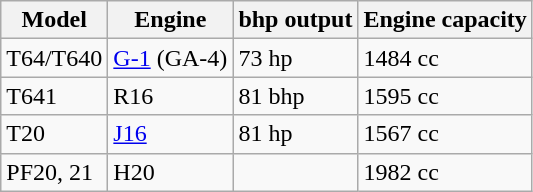<table class="wikitable" border="1">
<tr>
<th>Model</th>
<th>Engine</th>
<th>bhp output</th>
<th>Engine capacity</th>
</tr>
<tr>
<td>T64/T640</td>
<td><a href='#'>G-1</a> (GA-4)</td>
<td>73 hp</td>
<td>1484 cc</td>
</tr>
<tr>
<td>T641</td>
<td>R16</td>
<td>81 bhp</td>
<td>1595 cc</td>
</tr>
<tr>
<td>T20</td>
<td><a href='#'>J16</a></td>
<td>81 hp</td>
<td>1567 cc</td>
</tr>
<tr>
<td>PF20, 21</td>
<td>H20</td>
<td></td>
<td>1982 cc</td>
</tr>
</table>
